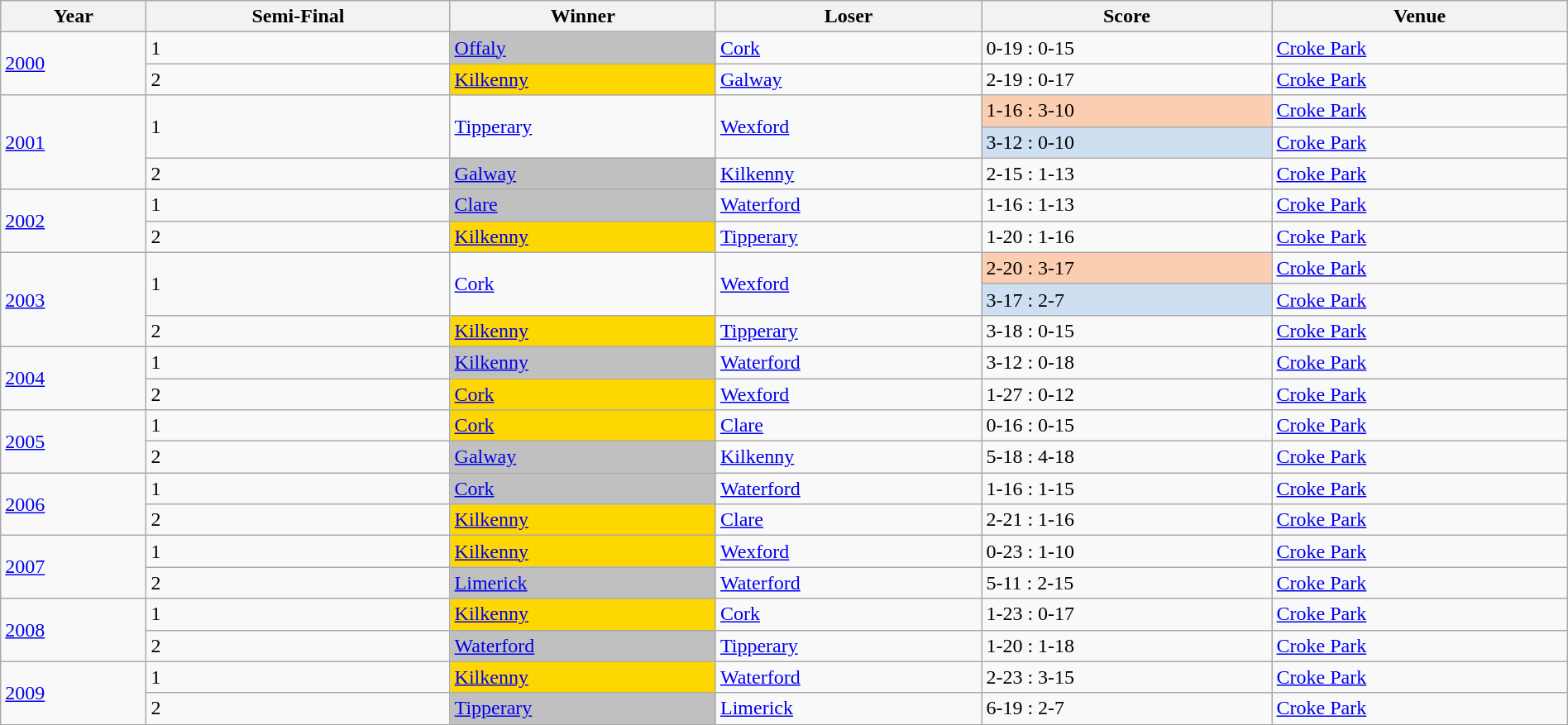<table class="wikitable" width=100%>
<tr>
<th>Year</th>
<th>Semi-Final</th>
<th>Winner</th>
<th>Loser</th>
<th>Score</th>
<th>Venue</th>
</tr>
<tr>
<td rowspan=2><a href='#'>2000</a></td>
<td>1</td>
<td style="background-color:#C0C0C0"><a href='#'>Offaly</a></td>
<td><a href='#'>Cork</a></td>
<td>0-19 : 0-15</td>
<td><a href='#'>Croke Park</a></td>
</tr>
<tr>
<td>2</td>
<td style="background-color:#FFD700"><a href='#'>Kilkenny</a></td>
<td><a href='#'>Galway</a></td>
<td>2-19 : 0-17</td>
<td><a href='#'>Croke Park</a></td>
</tr>
<tr>
<td rowspan=3><a href='#'>2001</a></td>
<td rowspan=2>1</td>
<td rowspan=2><a href='#'>Tipperary</a></td>
<td rowspan=2><a href='#'>Wexford</a></td>
<td style="background-color:#FBCEB1">1-16 : 3-10</td>
<td><a href='#'>Croke Park</a></td>
</tr>
<tr>
<td style="background-color:#cedff2">3-12 : 0-10</td>
<td><a href='#'>Croke Park</a></td>
</tr>
<tr>
<td>2</td>
<td style="background-color:#C0C0C0"><a href='#'>Galway</a></td>
<td><a href='#'>Kilkenny</a></td>
<td>2-15 : 1-13</td>
<td><a href='#'>Croke Park</a></td>
</tr>
<tr>
<td rowspan=2><a href='#'>2002</a></td>
<td>1</td>
<td style="background-color:#C0C0C0"><a href='#'>Clare</a></td>
<td><a href='#'>Waterford</a></td>
<td>1-16 : 1-13</td>
<td><a href='#'>Croke Park</a></td>
</tr>
<tr>
<td>2</td>
<td style="background-color:#FFD700"><a href='#'>Kilkenny</a></td>
<td><a href='#'>Tipperary</a></td>
<td>1-20 : 1-16</td>
<td><a href='#'>Croke Park</a></td>
</tr>
<tr>
<td rowspan=3><a href='#'>2003</a></td>
<td rowspan=2>1</td>
<td rowspan=2><a href='#'>Cork</a></td>
<td rowspan=2><a href='#'>Wexford</a></td>
<td style="background-color:#FBCEB1">2-20 : 3-17</td>
<td><a href='#'>Croke Park</a></td>
</tr>
<tr>
<td style="background-color:#cedff2">3-17 : 2-7</td>
<td><a href='#'>Croke Park</a></td>
</tr>
<tr>
<td>2</td>
<td style="background-color:#FFD700"><a href='#'>Kilkenny</a></td>
<td><a href='#'>Tipperary</a></td>
<td>3-18 : 0-15</td>
<td><a href='#'>Croke Park</a></td>
</tr>
<tr>
<td rowspan=2><a href='#'>2004</a></td>
<td>1</td>
<td style="background-color:#C0C0C0"><a href='#'>Kilkenny</a></td>
<td><a href='#'>Waterford</a></td>
<td>3-12 : 0-18</td>
<td><a href='#'>Croke Park</a></td>
</tr>
<tr>
<td>2</td>
<td style="background-color:#FFD700"><a href='#'>Cork</a></td>
<td><a href='#'>Wexford</a></td>
<td>1-27 : 0-12</td>
<td><a href='#'>Croke Park</a></td>
</tr>
<tr>
<td rowspan=2><a href='#'>2005</a></td>
<td>1</td>
<td style="background-color:#FFD700"><a href='#'>Cork</a></td>
<td><a href='#'>Clare</a></td>
<td>0-16 : 0-15</td>
<td><a href='#'>Croke Park</a></td>
</tr>
<tr>
<td>2</td>
<td style="background-color:#C0C0C0"><a href='#'>Galway</a></td>
<td><a href='#'>Kilkenny</a></td>
<td>5-18 : 4-18</td>
<td><a href='#'>Croke Park</a></td>
</tr>
<tr>
<td rowspan=2><a href='#'>2006</a></td>
<td>1</td>
<td style="background-color:#C0C0C0"><a href='#'>Cork</a></td>
<td><a href='#'>Waterford</a></td>
<td>1-16 : 1-15</td>
<td><a href='#'>Croke Park</a></td>
</tr>
<tr>
<td>2</td>
<td style="background-color:#FFD700"><a href='#'>Kilkenny</a></td>
<td><a href='#'>Clare</a></td>
<td>2-21 : 1-16</td>
<td><a href='#'>Croke Park</a></td>
</tr>
<tr>
<td rowspan=2><a href='#'>2007</a></td>
<td>1</td>
<td style="background-color:#FFD700"><a href='#'>Kilkenny</a></td>
<td><a href='#'>Wexford</a></td>
<td>0-23 : 1-10</td>
<td><a href='#'>Croke Park</a></td>
</tr>
<tr>
<td>2</td>
<td style="background-color:#C0C0C0"><a href='#'>Limerick</a></td>
<td><a href='#'>Waterford</a></td>
<td>5-11 : 2-15</td>
<td><a href='#'>Croke Park</a></td>
</tr>
<tr>
<td rowspan=2><a href='#'>2008</a></td>
<td>1</td>
<td style="background-color:#FFD700"><a href='#'>Kilkenny</a></td>
<td><a href='#'>Cork</a></td>
<td>1-23 : 0-17</td>
<td><a href='#'>Croke Park</a></td>
</tr>
<tr>
<td>2</td>
<td style="background-color:#C0C0C0"><a href='#'>Waterford</a></td>
<td><a href='#'>Tipperary</a></td>
<td>1-20 : 1-18</td>
<td><a href='#'>Croke Park</a></td>
</tr>
<tr>
<td rowspan=2><a href='#'>2009</a></td>
<td>1</td>
<td style="background-color:#FFD700"><a href='#'>Kilkenny</a></td>
<td><a href='#'>Waterford</a></td>
<td>2-23 : 3-15</td>
<td><a href='#'>Croke Park</a></td>
</tr>
<tr>
<td>2</td>
<td style="background-color:#C0C0C0"><a href='#'>Tipperary</a></td>
<td><a href='#'>Limerick</a></td>
<td>6-19 : 2-7</td>
<td><a href='#'>Croke Park</a></td>
</tr>
</table>
